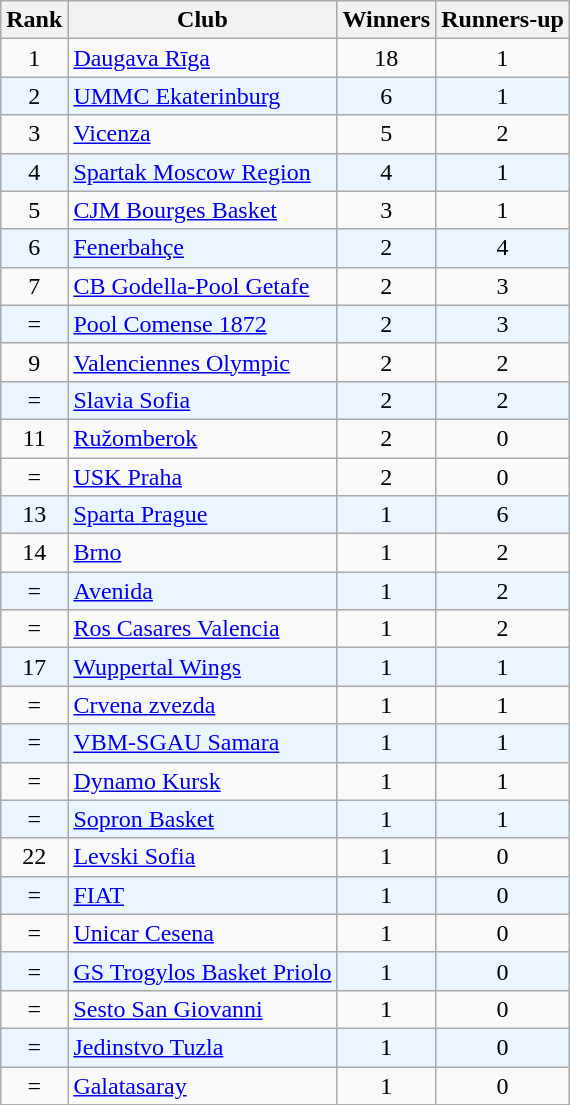<table class="wikitable sortable" style="text-align: center;">
<tr style=>
<th>Rank</th>
<th>Club</th>
<th>Winners</th>
<th>Runners-up</th>
</tr>
<tr>
<td>1</td>
<td align=left> <a href='#'>Daugava Rīga</a></td>
<td>18</td>
<td>1</td>
</tr>
<tr bgcolor=#EBF5FF>
<td>2</td>
<td align=left> <a href='#'>UMMC Ekaterinburg</a></td>
<td>6</td>
<td>1</td>
</tr>
<tr>
<td>3</td>
<td align=left> <a href='#'>Vicenza</a></td>
<td>5</td>
<td>2</td>
</tr>
<tr bgcolor=#EBF5FF>
<td>4</td>
<td align=left> <a href='#'>Spartak Moscow Region</a></td>
<td>4</td>
<td>1</td>
</tr>
<tr>
<td>5</td>
<td align=left> <a href='#'>CJM Bourges Basket</a></td>
<td>3</td>
<td>1</td>
</tr>
<tr bgcolor=#EBF5FF>
<td>6</td>
<td align=left> <a href='#'>Fenerbahçe</a></td>
<td>2</td>
<td>4</td>
</tr>
<tr>
<td>7</td>
<td align=left> <a href='#'>CB Godella-Pool Getafe</a></td>
<td>2</td>
<td>3</td>
</tr>
<tr bgcolor=#EBF5FF>
<td>=</td>
<td align=left> <a href='#'>Pool Comense 1872</a></td>
<td>2</td>
<td>3</td>
</tr>
<tr>
<td>9</td>
<td align=left> <a href='#'>Valenciennes Olympic</a></td>
<td>2</td>
<td>2</td>
</tr>
<tr bgcolor=#EBF5FF>
<td>=</td>
<td align=left> <a href='#'>Slavia Sofia</a></td>
<td>2</td>
<td>2</td>
</tr>
<tr>
<td>11</td>
<td align=left> <a href='#'>Ružomberok</a></td>
<td>2</td>
<td>0</td>
</tr>
<tr>
<td>=</td>
<td align=left> <a href='#'>USK Praha</a></td>
<td>2</td>
<td>0</td>
</tr>
<tr bgcolor=#EBF5FF>
<td>13</td>
<td align=left> <a href='#'>Sparta Prague</a></td>
<td>1</td>
<td>6</td>
</tr>
<tr>
<td>14</td>
<td align=left> <a href='#'>Brno</a></td>
<td>1</td>
<td>2</td>
</tr>
<tr bgcolor=#EBF5FF>
<td>=</td>
<td align=left> <a href='#'>Avenida</a></td>
<td>1</td>
<td>2</td>
</tr>
<tr>
<td>=</td>
<td align=left> <a href='#'>Ros Casares Valencia</a></td>
<td>1</td>
<td>2</td>
</tr>
<tr bgcolor=#EBF5FF>
<td>17</td>
<td align=left> <a href='#'>Wuppertal Wings</a></td>
<td>1</td>
<td>1</td>
</tr>
<tr>
<td>=</td>
<td align=left> <a href='#'>Crvena zvezda</a></td>
<td>1</td>
<td>1</td>
</tr>
<tr bgcolor=#EBF5FF>
<td>=</td>
<td align=left> <a href='#'>VBM-SGAU Samara</a></td>
<td>1</td>
<td>1</td>
</tr>
<tr>
<td>=</td>
<td align=left> <a href='#'>Dynamo Kursk</a></td>
<td>1</td>
<td>1</td>
</tr>
<tr bgcolor=#EBF5FF>
<td>=</td>
<td align=left> <a href='#'>Sopron Basket</a></td>
<td>1</td>
<td>1</td>
</tr>
<tr>
<td>22</td>
<td align=left> <a href='#'>Levski Sofia</a></td>
<td>1</td>
<td>0</td>
</tr>
<tr bgcolor=#EBF5FF>
<td>=</td>
<td align=left> <a href='#'>FIAT</a></td>
<td>1</td>
<td>0</td>
</tr>
<tr>
<td>=</td>
<td align=left> <a href='#'>Unicar Cesena</a></td>
<td>1</td>
<td>0</td>
</tr>
<tr bgcolor=#EBF5FF>
<td>=</td>
<td align=left> <a href='#'>GS Trogylos Basket Priolo</a></td>
<td>1</td>
<td>0</td>
</tr>
<tr>
<td>=</td>
<td align=left> <a href='#'>Sesto San Giovanni</a></td>
<td>1</td>
<td>0</td>
</tr>
<tr bgcolor=#EBF5FF>
<td>=</td>
<td align=left> <a href='#'>Jedinstvo Tuzla</a></td>
<td>1</td>
<td>0</td>
</tr>
<tr>
<td>=</td>
<td align=left> <a href='#'>Galatasaray</a></td>
<td>1</td>
<td>0</td>
</tr>
</table>
